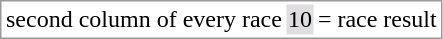<table border="0" style="border: 1px solid #999; background-color:#FFFFFF; text-align:center">
<tr>
<td>second column of every race</td>
<td style="background:#DFDDDF;">10</td>
<td>= race result</td>
</tr>
</table>
